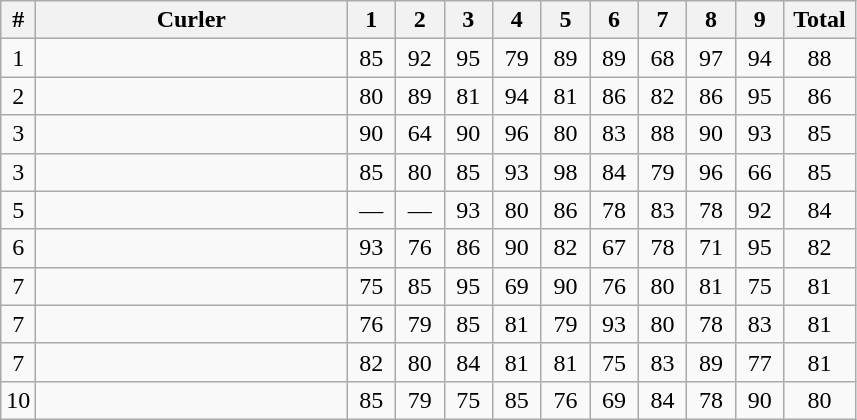<table class="wikitable sortable" style="text-align:center">
<tr>
<th>#</th>
<th width=200>Curler</th>
<th width=25>1</th>
<th width=25>2</th>
<th width=25>3</th>
<th width=25>4</th>
<th width=25>5</th>
<th width=25>6</th>
<th width=25>7</th>
<th width=25>8</th>
<th width=25>9</th>
<th width=40>Total</th>
</tr>
<tr>
<td>1</td>
<td align=left></td>
<td>85</td>
<td>92</td>
<td>95</td>
<td>79</td>
<td>89</td>
<td>89</td>
<td>68</td>
<td>97</td>
<td>94</td>
<td>88</td>
</tr>
<tr>
<td>2</td>
<td align=left></td>
<td>80</td>
<td>89</td>
<td>81</td>
<td>94</td>
<td>81</td>
<td>86</td>
<td>82</td>
<td>86</td>
<td>95</td>
<td>86</td>
</tr>
<tr>
<td>3</td>
<td align=left></td>
<td>90</td>
<td>64</td>
<td>90</td>
<td>96</td>
<td>80</td>
<td>83</td>
<td>88</td>
<td>90</td>
<td>93</td>
<td>85</td>
</tr>
<tr>
<td>3</td>
<td align=left></td>
<td>85</td>
<td>80</td>
<td>85</td>
<td>93</td>
<td>98</td>
<td>84</td>
<td>79</td>
<td>96</td>
<td>66</td>
<td>85</td>
</tr>
<tr>
<td>5</td>
<td align=left></td>
<td>—</td>
<td>—</td>
<td>93</td>
<td>80</td>
<td>86</td>
<td>78</td>
<td>83</td>
<td>78</td>
<td>92</td>
<td>84</td>
</tr>
<tr>
<td>6</td>
<td align=left></td>
<td>93</td>
<td>76</td>
<td>86</td>
<td>90</td>
<td>82</td>
<td>67</td>
<td>78</td>
<td>71</td>
<td>95</td>
<td>82</td>
</tr>
<tr>
<td>7</td>
<td align=left></td>
<td>75</td>
<td>85</td>
<td>95</td>
<td>69</td>
<td>90</td>
<td>76</td>
<td>80</td>
<td>81</td>
<td>75</td>
<td>81</td>
</tr>
<tr>
<td>7</td>
<td align=left></td>
<td>76</td>
<td>79</td>
<td>85</td>
<td>81</td>
<td>79</td>
<td>93</td>
<td>80</td>
<td>78</td>
<td>83</td>
<td>81</td>
</tr>
<tr>
<td>7</td>
<td align=left></td>
<td>82</td>
<td>80</td>
<td>84</td>
<td>81</td>
<td>81</td>
<td>75</td>
<td>83</td>
<td>89</td>
<td>77</td>
<td>81</td>
</tr>
<tr>
<td>10</td>
<td align=left></td>
<td>85</td>
<td>79</td>
<td>75</td>
<td>85</td>
<td>76</td>
<td>69</td>
<td>84</td>
<td>78</td>
<td>90</td>
<td>80</td>
</tr>
</table>
